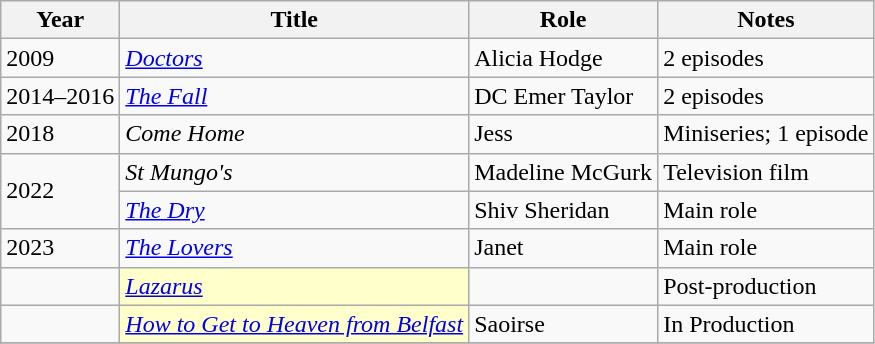<table class="wikitable sortable">
<tr>
<th>Year</th>
<th>Title</th>
<th>Role</th>
<th class="unsortable">Notes</th>
</tr>
<tr>
<td>2009</td>
<td><em><a href='#'>Doctors</a></em></td>
<td>Alicia Hodge</td>
<td>2 episodes</td>
</tr>
<tr>
<td>2014–2016</td>
<td><em><a href='#'>The Fall</a></em></td>
<td>DC Emer Taylor</td>
<td>2 episodes</td>
</tr>
<tr>
<td>2018</td>
<td><em>Come Home</em></td>
<td>Jess</td>
<td>Miniseries; 1 episode</td>
</tr>
<tr>
<td rowspan="2">2022</td>
<td><em>St Mungo's</em></td>
<td>Madeline McGurk</td>
<td>Television film</td>
</tr>
<tr>
<td><em><a href='#'>The Dry</a></em></td>
<td>Shiv Sheridan</td>
<td>Main role</td>
</tr>
<tr>
<td>2023</td>
<td><em><a href='#'>The Lovers</a></em></td>
<td>Janet</td>
<td>Main role</td>
</tr>
<tr>
<td></td>
<td style="background:#FFFFCC;"> <em><a href='#'>Lazarus</a></em></td>
<td></td>
<td>Post-production</td>
</tr>
<tr>
<td></td>
<td style="background:#FFFFCC;"> <em><a href='#'>How to Get to Heaven from Belfast</a></em></td>
<td>Saoirse</td>
<td>In Production</td>
</tr>
<tr>
</tr>
</table>
